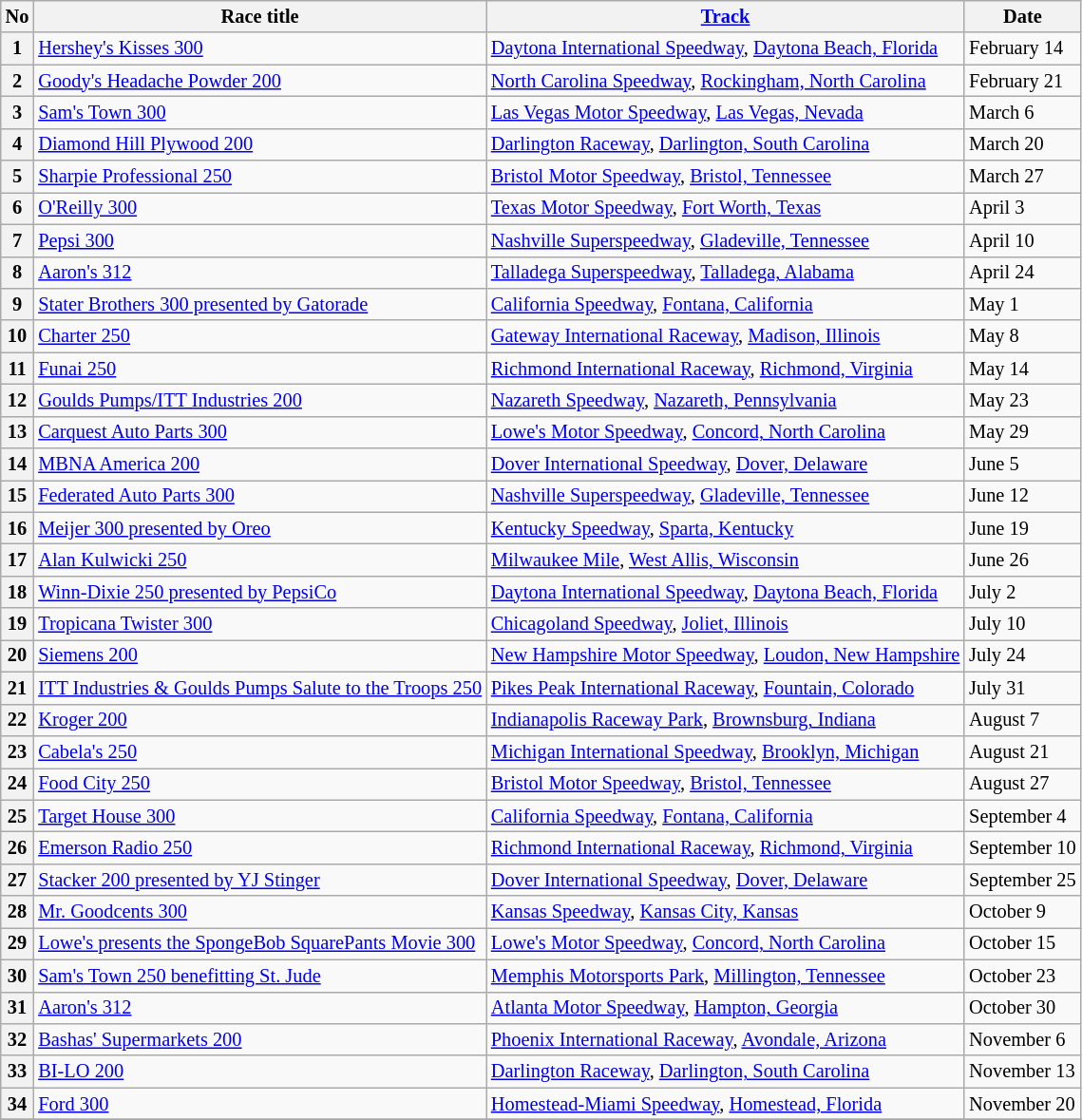<table class="wikitable" style="font-size:85%;">
<tr>
<th>No</th>
<th>Race title</th>
<th><a href='#'>Track</a></th>
<th>Date</th>
</tr>
<tr>
<th>1</th>
<td><a href='#'>Hershey's Kisses 300</a></td>
<td><a href='#'>Daytona International Speedway</a>, <a href='#'>Daytona Beach, Florida</a></td>
<td>February 14</td>
</tr>
<tr>
<th>2</th>
<td><a href='#'>Goody's Headache Powder 200</a></td>
<td><a href='#'>North Carolina Speedway</a>, <a href='#'>Rockingham, North Carolina</a></td>
<td>February 21</td>
</tr>
<tr>
<th>3</th>
<td><a href='#'>Sam's Town 300</a></td>
<td><a href='#'>Las Vegas Motor Speedway</a>, <a href='#'>Las Vegas, Nevada</a></td>
<td>March 6</td>
</tr>
<tr>
<th>4</th>
<td><a href='#'>Diamond Hill Plywood 200</a></td>
<td><a href='#'>Darlington Raceway</a>, <a href='#'>Darlington, South Carolina</a></td>
<td>March 20</td>
</tr>
<tr>
<th>5</th>
<td><a href='#'>Sharpie Professional 250</a></td>
<td><a href='#'>Bristol Motor Speedway</a>, <a href='#'>Bristol, Tennessee</a></td>
<td>March 27</td>
</tr>
<tr>
<th>6</th>
<td><a href='#'>O'Reilly 300</a></td>
<td><a href='#'>Texas Motor Speedway</a>, <a href='#'>Fort Worth, Texas</a></td>
<td>April 3</td>
</tr>
<tr>
<th>7</th>
<td><a href='#'>Pepsi 300</a></td>
<td><a href='#'>Nashville Superspeedway</a>, <a href='#'>Gladeville, Tennessee</a></td>
<td>April 10</td>
</tr>
<tr>
<th>8</th>
<td><a href='#'>Aaron's 312</a></td>
<td><a href='#'>Talladega Superspeedway</a>, <a href='#'>Talladega, Alabama</a></td>
<td>April 24</td>
</tr>
<tr>
<th>9</th>
<td><a href='#'>Stater Brothers 300 presented by Gatorade</a></td>
<td><a href='#'>California Speedway</a>, <a href='#'>Fontana, California</a></td>
<td>May 1</td>
</tr>
<tr>
<th>10</th>
<td><a href='#'>Charter 250</a></td>
<td><a href='#'>Gateway International Raceway</a>, <a href='#'>Madison, Illinois</a></td>
<td>May 8</td>
</tr>
<tr>
<th>11</th>
<td><a href='#'>Funai 250</a></td>
<td><a href='#'>Richmond International Raceway</a>, <a href='#'>Richmond, Virginia</a></td>
<td>May 14</td>
</tr>
<tr>
<th>12</th>
<td><a href='#'>Goulds Pumps/ITT Industries 200</a></td>
<td><a href='#'>Nazareth Speedway</a>, <a href='#'>Nazareth, Pennsylvania</a></td>
<td>May 23</td>
</tr>
<tr>
<th>13</th>
<td><a href='#'>Carquest Auto Parts 300</a></td>
<td><a href='#'>Lowe's Motor Speedway</a>, <a href='#'>Concord, North Carolina</a></td>
<td>May 29</td>
</tr>
<tr>
<th>14</th>
<td><a href='#'>MBNA America 200</a></td>
<td><a href='#'>Dover International Speedway</a>, <a href='#'>Dover, Delaware</a></td>
<td>June 5</td>
</tr>
<tr>
<th>15</th>
<td><a href='#'>Federated Auto Parts 300</a></td>
<td><a href='#'>Nashville Superspeedway</a>, <a href='#'>Gladeville, Tennessee</a></td>
<td>June 12</td>
</tr>
<tr>
<th>16</th>
<td><a href='#'>Meijer 300 presented by Oreo</a></td>
<td><a href='#'>Kentucky Speedway</a>, <a href='#'>Sparta, Kentucky</a></td>
<td>June 19</td>
</tr>
<tr>
<th>17</th>
<td><a href='#'>Alan Kulwicki 250</a></td>
<td><a href='#'>Milwaukee Mile</a>, <a href='#'>West Allis, Wisconsin</a></td>
<td>June 26</td>
</tr>
<tr>
<th>18</th>
<td><a href='#'>Winn-Dixie 250 presented by PepsiCo</a></td>
<td><a href='#'>Daytona International Speedway</a>, <a href='#'>Daytona Beach, Florida</a></td>
<td>July 2</td>
</tr>
<tr>
<th>19</th>
<td><a href='#'>Tropicana Twister 300</a></td>
<td><a href='#'>Chicagoland Speedway</a>, <a href='#'>Joliet, Illinois</a></td>
<td>July 10</td>
</tr>
<tr>
<th>20</th>
<td><a href='#'>Siemens 200</a></td>
<td><a href='#'>New Hampshire Motor Speedway</a>, <a href='#'>Loudon, New Hampshire</a></td>
<td>July 24</td>
</tr>
<tr>
<th>21</th>
<td><a href='#'>ITT Industries & Goulds Pumps Salute to the Troops 250</a></td>
<td><a href='#'>Pikes Peak International Raceway</a>, <a href='#'>Fountain, Colorado</a></td>
<td>July 31</td>
</tr>
<tr>
<th>22</th>
<td><a href='#'>Kroger 200</a></td>
<td><a href='#'>Indianapolis Raceway Park</a>, <a href='#'>Brownsburg, Indiana</a></td>
<td>August 7</td>
</tr>
<tr>
<th>23</th>
<td><a href='#'>Cabela's 250</a></td>
<td><a href='#'>Michigan International Speedway</a>, <a href='#'>Brooklyn, Michigan</a></td>
<td>August 21</td>
</tr>
<tr>
<th>24</th>
<td><a href='#'>Food City 250</a></td>
<td><a href='#'>Bristol Motor Speedway</a>, <a href='#'>Bristol, Tennessee</a></td>
<td>August 27</td>
</tr>
<tr>
<th>25</th>
<td><a href='#'>Target House 300</a></td>
<td><a href='#'>California Speedway</a>, <a href='#'>Fontana, California</a></td>
<td>September 4</td>
</tr>
<tr>
<th>26</th>
<td><a href='#'>Emerson Radio 250</a></td>
<td><a href='#'>Richmond International Raceway</a>, <a href='#'>Richmond, Virginia</a></td>
<td>September 10</td>
</tr>
<tr>
<th>27</th>
<td><a href='#'>Stacker 200 presented by YJ Stinger</a></td>
<td><a href='#'>Dover International Speedway</a>, <a href='#'>Dover, Delaware</a></td>
<td>September 25</td>
</tr>
<tr>
<th>28</th>
<td><a href='#'>Mr. Goodcents 300</a></td>
<td><a href='#'>Kansas Speedway</a>, <a href='#'>Kansas City, Kansas</a></td>
<td>October 9</td>
</tr>
<tr>
<th>29</th>
<td><a href='#'>Lowe's presents the SpongeBob SquarePants Movie 300</a></td>
<td><a href='#'>Lowe's Motor Speedway</a>, <a href='#'>Concord, North Carolina</a></td>
<td>October 15</td>
</tr>
<tr>
<th>30</th>
<td><a href='#'>Sam's Town 250 benefitting St. Jude</a></td>
<td><a href='#'>Memphis Motorsports Park</a>, <a href='#'>Millington, Tennessee</a></td>
<td>October 23</td>
</tr>
<tr>
<th>31</th>
<td><a href='#'>Aaron's 312</a></td>
<td><a href='#'>Atlanta Motor Speedway</a>, <a href='#'>Hampton, Georgia</a></td>
<td>October 30</td>
</tr>
<tr>
<th>32</th>
<td><a href='#'>Bashas' Supermarkets 200</a></td>
<td><a href='#'>Phoenix International Raceway</a>, <a href='#'>Avondale, Arizona</a></td>
<td>November 6</td>
</tr>
<tr>
<th>33</th>
<td><a href='#'>BI-LO 200</a></td>
<td><a href='#'>Darlington Raceway</a>, <a href='#'>Darlington, South Carolina</a></td>
<td>November 13</td>
</tr>
<tr>
<th>34</th>
<td><a href='#'>Ford 300</a></td>
<td><a href='#'>Homestead-Miami Speedway</a>, <a href='#'>Homestead, Florida</a></td>
<td>November 20</td>
</tr>
<tr>
</tr>
</table>
